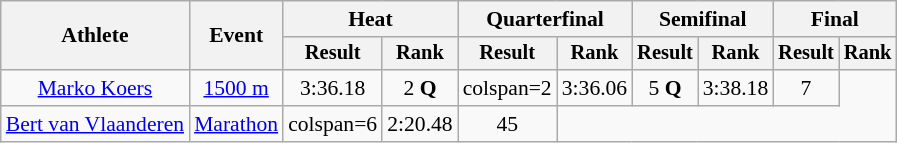<table class="wikitable" style="font-size:90%">
<tr>
<th rowspan="2">Athlete</th>
<th rowspan="2">Event</th>
<th colspan="2">Heat</th>
<th colspan="2">Quarterfinal</th>
<th colspan="2">Semifinal</th>
<th colspan="2">Final</th>
</tr>
<tr style="font-size:95%">
<th>Result</th>
<th>Rank</th>
<th>Result</th>
<th>Rank</th>
<th>Result</th>
<th>Rank</th>
<th>Result</th>
<th>Rank</th>
</tr>
<tr align=center>
<td><a href='#'>Marko Koers</a></td>
<td><a href='#'>1500 m</a></td>
<td>3:36.18</td>
<td>2 <strong>Q</strong></td>
<td>colspan=2 </td>
<td>3:36.06</td>
<td>5 <strong>Q</strong></td>
<td>3:38.18</td>
<td>7</td>
</tr>
<tr align=center>
<td><a href='#'>Bert van Vlaanderen</a></td>
<td><a href='#'>Marathon</a></td>
<td>colspan=6 </td>
<td>2:20.48</td>
<td>45</td>
</tr>
</table>
